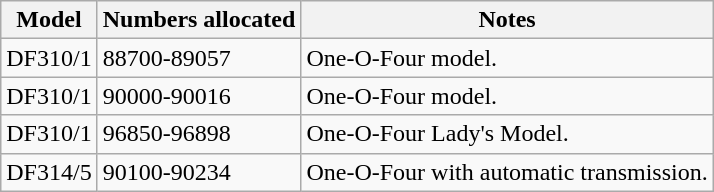<table class="wikitable">
<tr>
<th>Model</th>
<th>Numbers allocated</th>
<th>Notes</th>
</tr>
<tr>
<td>DF310/1</td>
<td>88700-89057</td>
<td>One-O-Four model.</td>
</tr>
<tr>
<td>DF310/1</td>
<td>90000-90016</td>
<td>One-O-Four model.</td>
</tr>
<tr>
<td>DF310/1</td>
<td>96850-96898</td>
<td>One-O-Four Lady's Model.</td>
</tr>
<tr>
<td>DF314/5</td>
<td>90100-90234</td>
<td>One-O-Four with automatic transmission.</td>
</tr>
</table>
